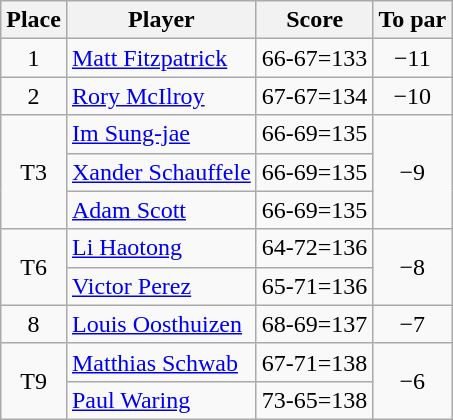<table class="wikitable">
<tr>
<th>Place</th>
<th>Player</th>
<th>Score</th>
<th>To par</th>
</tr>
<tr>
<td align=center>1</td>
<td> <a href='#'>Matt Fitzpatrick</a></td>
<td align=center>66-67=133</td>
<td align=center>−11</td>
</tr>
<tr>
<td align=center>2</td>
<td> <a href='#'>Rory McIlroy</a></td>
<td align=center>67-67=134</td>
<td align=center>−10</td>
</tr>
<tr>
<td rowspan=3 align=center>T3</td>
<td> <a href='#'>Im Sung-jae</a></td>
<td align=center>66-69=135</td>
<td rowspan=3 align=center>−9</td>
</tr>
<tr>
<td> <a href='#'>Xander Schauffele</a></td>
<td align=center>66-69=135</td>
</tr>
<tr>
<td> <a href='#'>Adam Scott</a></td>
<td align=center>66-69=135</td>
</tr>
<tr>
<td rowspan=2 align=center>T6</td>
<td> <a href='#'>Li Haotong</a></td>
<td align=center>64-72=136</td>
<td rowspan=2 align=center>−8</td>
</tr>
<tr>
<td> <a href='#'>Victor Perez</a></td>
<td align=center>65-71=136</td>
</tr>
<tr>
<td align=center>8</td>
<td> <a href='#'>Louis Oosthuizen</a></td>
<td align=center>68-69=137</td>
<td align=center>−7</td>
</tr>
<tr>
<td rowspan=2 align=center>T9</td>
<td> <a href='#'>Matthias Schwab</a></td>
<td align=center>67-71=138</td>
<td rowspan=2 align=center>−6</td>
</tr>
<tr>
<td> <a href='#'>Paul Waring</a></td>
<td align=center>73-65=138</td>
</tr>
</table>
